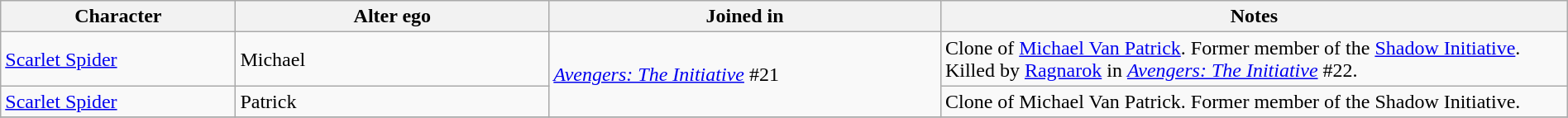<table class="wikitable" width=100%>
<tr>
<th width=15%>Character</th>
<th width=20%>Alter ego</th>
<th width=25%>Joined in</th>
<th width=40%>Notes</th>
</tr>
<tr>
<td><a href='#'>Scarlet Spider</a></td>
<td>Michael</td>
<td rowspan="2"><em><a href='#'>Avengers: The Initiative</a></em> #21</td>
<td>Clone of <a href='#'>Michael Van Patrick</a>. Former member of the <a href='#'>Shadow Initiative</a>. Killed by <a href='#'>Ragnarok</a> in <em><a href='#'>Avengers: The Initiative</a></em> #22.</td>
</tr>
<tr>
<td><a href='#'>Scarlet Spider</a></td>
<td>Patrick</td>
<td>Clone of Michael Van Patrick. Former member of the Shadow Initiative.</td>
</tr>
<tr>
</tr>
</table>
